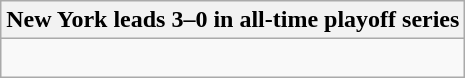<table class="wikitable collapsible collapsed">
<tr>
<th>New York leads 3–0 in all-time playoff series</th>
</tr>
<tr>
<td><br>

</td>
</tr>
</table>
